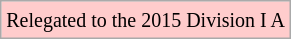<table class="wikitable">
<tr>
<td style="background:#fcc;"><small>Relegated to the 2015 Division I A</small></td>
</tr>
</table>
